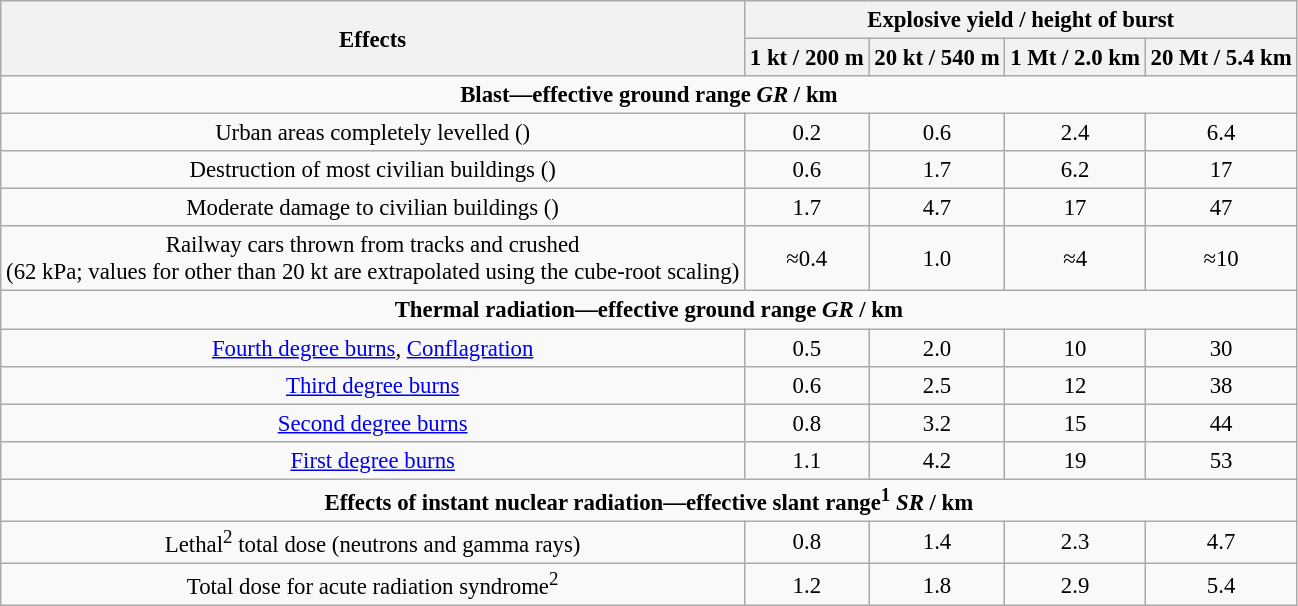<table class="wikitable" style="font-size:95%; text-align:center;">
<tr>
<th rowspan=2>Effects</th>
<th colspan=4>Explosive yield / height of burst</th>
</tr>
<tr>
<th>1 kt / 200 m</th>
<th>20 kt / 540 m</th>
<th>1 Mt / 2.0 km</th>
<th>20 Mt / 5.4 km</th>
</tr>
<tr>
<td colspan=6><strong>Blast—effective ground range <em>GR</em> / km</strong></td>
</tr>
<tr>
<td>Urban areas completely levelled ()</td>
<td>0.2</td>
<td>0.6</td>
<td>2.4</td>
<td>6.4</td>
</tr>
<tr>
<td>Destruction of most civilian buildings ()</td>
<td>0.6</td>
<td>1.7</td>
<td>6.2</td>
<td>17</td>
</tr>
<tr>
<td>Moderate damage to civilian buildings ()</td>
<td>1.7</td>
<td>4.7</td>
<td>17</td>
<td>47</td>
</tr>
<tr>
<td>Railway cars thrown from tracks and crushed<br>(62 kPa; values for other than 20 kt are extrapolated using the cube-root scaling)</td>
<td>≈0.4</td>
<td>1.0</td>
<td>≈4</td>
<td>≈10</td>
</tr>
<tr>
<td colspan=6><strong>Thermal radiation—effective ground range <em>GR</em> / km</strong></td>
</tr>
<tr>
<td><a href='#'>Fourth degree burns</a>, <a href='#'>Conflagration</a></td>
<td>0.5</td>
<td>2.0</td>
<td>10</td>
<td>30</td>
</tr>
<tr>
<td><a href='#'>Third degree burns</a></td>
<td>0.6</td>
<td>2.5</td>
<td>12</td>
<td>38</td>
</tr>
<tr>
<td><a href='#'>Second degree burns</a></td>
<td>0.8</td>
<td>3.2</td>
<td>15</td>
<td>44</td>
</tr>
<tr>
<td><a href='#'>First degree burns</a></td>
<td>1.1</td>
<td>4.2</td>
<td>19</td>
<td>53</td>
</tr>
<tr>
<td colspan=6><strong>Effects of instant nuclear radiation—effective slant range<sup>1</sup> <em>SR</em> / km</strong></td>
</tr>
<tr>
<td>Lethal<sup>2</sup> total dose (neutrons and gamma rays)</td>
<td>0.8</td>
<td>1.4</td>
<td>2.3</td>
<td>4.7</td>
</tr>
<tr>
<td>Total dose for acute radiation syndrome<sup>2</sup></td>
<td>1.2</td>
<td>1.8</td>
<td>2.9</td>
<td>5.4</td>
</tr>
</table>
